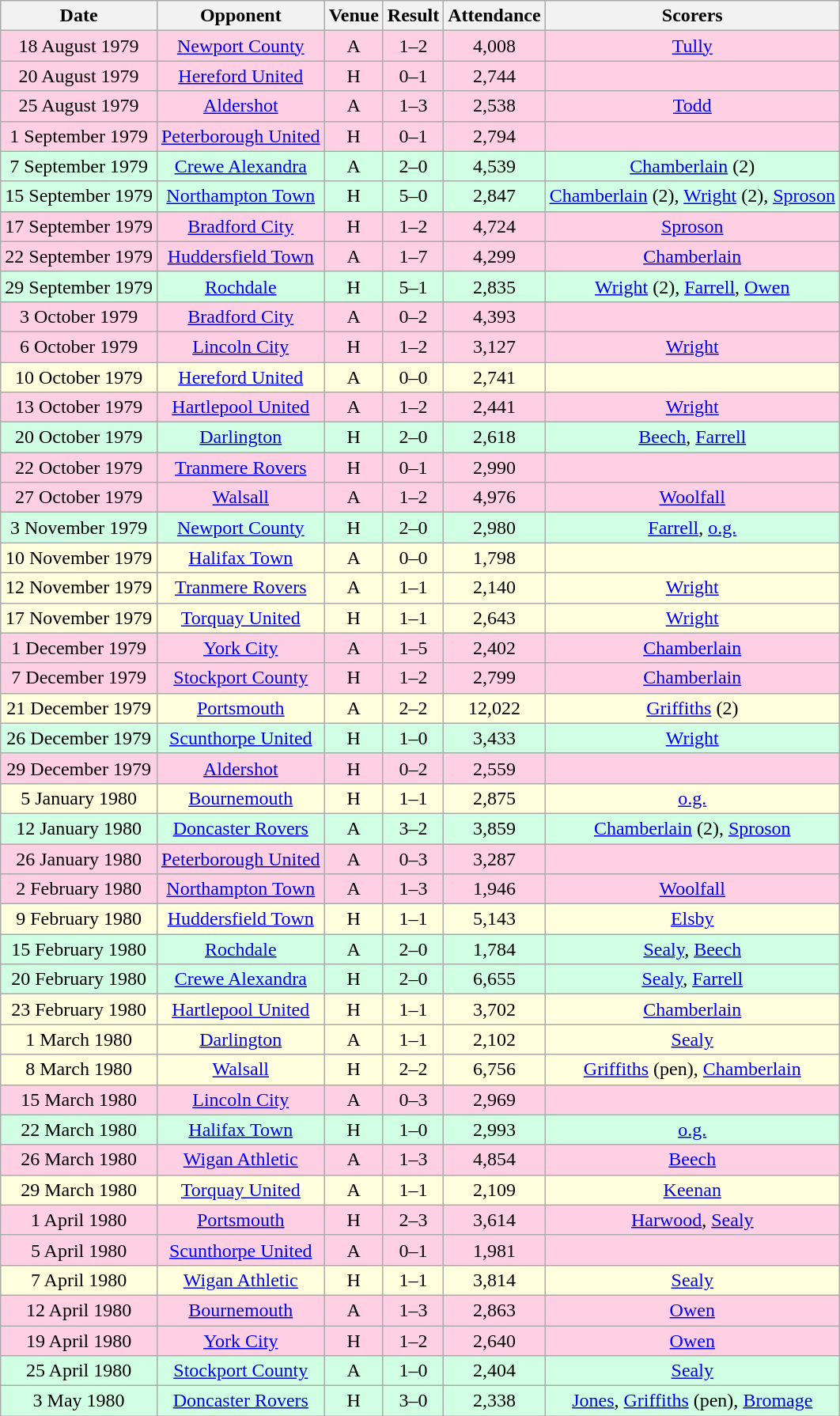<table class="wikitable sortable" style="font-size:100%; text-align:center">
<tr>
<th>Date</th>
<th>Opponent</th>
<th>Venue</th>
<th>Result</th>
<th>Attendance</th>
<th>Scorers</th>
</tr>
<tr style="background-color: #ffd0e3;">
<td>18 August 1979</td>
<td><a href='#'>Newport County</a></td>
<td>A</td>
<td>1–2</td>
<td>4,008</td>
<td><a href='#'>Tully</a></td>
</tr>
<tr style="background-color: #ffd0e3;">
<td>20 August 1979</td>
<td><a href='#'>Hereford United</a></td>
<td>H</td>
<td>0–1</td>
<td>2,744</td>
<td></td>
</tr>
<tr style="background-color: #ffd0e3;">
<td>25 August 1979</td>
<td><a href='#'>Aldershot</a></td>
<td>A</td>
<td>1–3</td>
<td>2,538</td>
<td><a href='#'>Todd</a></td>
</tr>
<tr style="background-color: #ffd0e3;">
<td>1 September 1979</td>
<td><a href='#'>Peterborough United</a></td>
<td>H</td>
<td>0–1</td>
<td>2,794</td>
<td></td>
</tr>
<tr style="background-color: #d0ffe3;">
<td>7 September 1979</td>
<td><a href='#'>Crewe Alexandra</a></td>
<td>A</td>
<td>2–0</td>
<td>4,539</td>
<td><a href='#'>Chamberlain</a> (2)</td>
</tr>
<tr style="background-color: #d0ffe3;">
<td>15 September 1979</td>
<td><a href='#'>Northampton Town</a></td>
<td>H</td>
<td>5–0</td>
<td>2,847</td>
<td><a href='#'>Chamberlain</a> (2), <a href='#'>Wright</a> (2), <a href='#'>Sproson</a></td>
</tr>
<tr style="background-color: #ffd0e3;">
<td>17 September 1979</td>
<td><a href='#'>Bradford City</a></td>
<td>H</td>
<td>1–2</td>
<td>4,724</td>
<td><a href='#'>Sproson</a></td>
</tr>
<tr style="background-color: #ffd0e3;">
<td>22 September 1979</td>
<td><a href='#'>Huddersfield Town</a></td>
<td>A</td>
<td>1–7</td>
<td>4,299</td>
<td><a href='#'>Chamberlain</a></td>
</tr>
<tr style="background-color: #d0ffe3;">
<td>29 September 1979</td>
<td><a href='#'>Rochdale</a></td>
<td>H</td>
<td>5–1</td>
<td>2,835</td>
<td><a href='#'>Wright</a> (2), <a href='#'>Farrell</a>, <a href='#'>Owen</a></td>
</tr>
<tr style="background-color: #ffd0e3;">
<td>3 October 1979</td>
<td><a href='#'>Bradford City</a></td>
<td>A</td>
<td>0–2</td>
<td>4,393</td>
<td></td>
</tr>
<tr style="background-color: #ffd0e3;">
<td>6 October 1979</td>
<td><a href='#'>Lincoln City</a></td>
<td>H</td>
<td>1–2</td>
<td>3,127</td>
<td><a href='#'>Wright</a></td>
</tr>
<tr style="background-color: #ffffdd;">
<td>10 October 1979</td>
<td><a href='#'>Hereford United</a></td>
<td>A</td>
<td>0–0</td>
<td>2,741</td>
<td></td>
</tr>
<tr style="background-color: #ffd0e3;">
<td>13 October 1979</td>
<td><a href='#'>Hartlepool United</a></td>
<td>A</td>
<td>1–2</td>
<td>2,441</td>
<td><a href='#'>Wright</a></td>
</tr>
<tr style="background-color: #d0ffe3;">
<td>20 October 1979</td>
<td><a href='#'>Darlington</a></td>
<td>H</td>
<td>2–0</td>
<td>2,618</td>
<td><a href='#'>Beech</a>, <a href='#'>Farrell</a></td>
</tr>
<tr style="background-color: #ffd0e3;">
<td>22 October 1979</td>
<td><a href='#'>Tranmere Rovers</a></td>
<td>H</td>
<td>0–1</td>
<td>2,990</td>
<td></td>
</tr>
<tr style="background-color: #ffd0e3;">
<td>27 October 1979</td>
<td><a href='#'>Walsall</a></td>
<td>A</td>
<td>1–2</td>
<td>4,976</td>
<td><a href='#'>Woolfall</a></td>
</tr>
<tr style="background-color: #d0ffe3;">
<td>3 November 1979</td>
<td><a href='#'>Newport County</a></td>
<td>H</td>
<td>2–0</td>
<td>2,980</td>
<td><a href='#'>Farrell</a>, <a href='#'>o.g.</a></td>
</tr>
<tr style="background-color: #ffffdd;">
<td>10 November 1979</td>
<td><a href='#'>Halifax Town</a></td>
<td>A</td>
<td>0–0</td>
<td>1,798</td>
<td></td>
</tr>
<tr style="background-color: #ffffdd;">
<td>12 November 1979</td>
<td><a href='#'>Tranmere Rovers</a></td>
<td>A</td>
<td>1–1</td>
<td>2,140</td>
<td><a href='#'>Wright</a></td>
</tr>
<tr style="background-color: #ffffdd;">
<td>17 November 1979</td>
<td><a href='#'>Torquay United</a></td>
<td>H</td>
<td>1–1</td>
<td>2,643</td>
<td><a href='#'>Wright</a></td>
</tr>
<tr style="background-color: #ffd0e3;">
<td>1 December 1979</td>
<td><a href='#'>York City</a></td>
<td>A</td>
<td>1–5</td>
<td>2,402</td>
<td><a href='#'>Chamberlain</a></td>
</tr>
<tr style="background-color: #ffd0e3;">
<td>7 December 1979</td>
<td><a href='#'>Stockport County</a></td>
<td>H</td>
<td>1–2</td>
<td>2,799</td>
<td><a href='#'>Chamberlain</a></td>
</tr>
<tr style="background-color: #ffffdd;">
<td>21 December 1979</td>
<td><a href='#'>Portsmouth</a></td>
<td>A</td>
<td>2–2</td>
<td>12,022</td>
<td><a href='#'>Griffiths</a> (2)</td>
</tr>
<tr style="background-color: #d0ffe3;">
<td>26 December 1979</td>
<td><a href='#'>Scunthorpe United</a></td>
<td>H</td>
<td>1–0</td>
<td>3,433</td>
<td><a href='#'>Wright</a></td>
</tr>
<tr style="background-color: #ffd0e3;">
<td>29 December 1979</td>
<td><a href='#'>Aldershot</a></td>
<td>H</td>
<td>0–2</td>
<td>2,559</td>
<td></td>
</tr>
<tr style="background-color: #ffffdd;">
<td>5 January 1980</td>
<td><a href='#'>Bournemouth</a></td>
<td>H</td>
<td>1–1</td>
<td>2,875</td>
<td><a href='#'>o.g.</a></td>
</tr>
<tr style="background-color: #d0ffe3;">
<td>12 January 1980</td>
<td><a href='#'>Doncaster Rovers</a></td>
<td>A</td>
<td>3–2</td>
<td>3,859</td>
<td><a href='#'>Chamberlain</a> (2), <a href='#'>Sproson</a></td>
</tr>
<tr style="background-color: #ffd0e3;">
<td>26 January 1980</td>
<td><a href='#'>Peterborough United</a></td>
<td>A</td>
<td>0–3</td>
<td>3,287</td>
<td></td>
</tr>
<tr style="background-color: #ffd0e3;">
<td>2 February 1980</td>
<td><a href='#'>Northampton Town</a></td>
<td>A</td>
<td>1–3</td>
<td>1,946</td>
<td><a href='#'>Woolfall</a></td>
</tr>
<tr style="background-color: #ffffdd;">
<td>9 February 1980</td>
<td><a href='#'>Huddersfield Town</a></td>
<td>H</td>
<td>1–1</td>
<td>5,143</td>
<td><a href='#'>Elsby</a></td>
</tr>
<tr style="background-color: #d0ffe3;">
<td>15 February 1980</td>
<td><a href='#'>Rochdale</a></td>
<td>A</td>
<td>2–0</td>
<td>1,784</td>
<td><a href='#'>Sealy</a>, <a href='#'>Beech</a></td>
</tr>
<tr style="background-color: #d0ffe3;">
<td>20 February 1980</td>
<td><a href='#'>Crewe Alexandra</a></td>
<td>H</td>
<td>2–0</td>
<td>6,655</td>
<td><a href='#'>Sealy</a>, <a href='#'>Farrell</a></td>
</tr>
<tr style="background-color: #ffffdd;">
<td>23 February 1980</td>
<td><a href='#'>Hartlepool United</a></td>
<td>H</td>
<td>1–1</td>
<td>3,702</td>
<td><a href='#'>Chamberlain</a></td>
</tr>
<tr style="background-color: #ffffdd;">
<td>1 March 1980</td>
<td><a href='#'>Darlington</a></td>
<td>A</td>
<td>1–1</td>
<td>2,102</td>
<td><a href='#'>Sealy</a></td>
</tr>
<tr style="background-color: #ffffdd;">
<td>8 March 1980</td>
<td><a href='#'>Walsall</a></td>
<td>H</td>
<td>2–2</td>
<td>6,756</td>
<td><a href='#'>Griffiths</a> (pen), <a href='#'>Chamberlain</a></td>
</tr>
<tr style="background-color: #ffd0e3;">
<td>15 March 1980</td>
<td><a href='#'>Lincoln City</a></td>
<td>A</td>
<td>0–3</td>
<td>2,969</td>
<td></td>
</tr>
<tr style="background-color: #d0ffe3;">
<td>22 March 1980</td>
<td><a href='#'>Halifax Town</a></td>
<td>H</td>
<td>1–0</td>
<td>2,993</td>
<td><a href='#'>o.g.</a></td>
</tr>
<tr style="background-color: #ffd0e3;">
<td>26 March 1980</td>
<td><a href='#'>Wigan Athletic</a></td>
<td>A</td>
<td>1–3</td>
<td>4,854</td>
<td><a href='#'>Beech</a></td>
</tr>
<tr style="background-color: #ffffdd;">
<td>29 March 1980</td>
<td><a href='#'>Torquay United</a></td>
<td>A</td>
<td>1–1</td>
<td>2,109</td>
<td><a href='#'>Keenan</a></td>
</tr>
<tr style="background-color: #ffd0e3;">
<td>1 April 1980</td>
<td><a href='#'>Portsmouth</a></td>
<td>H</td>
<td>2–3</td>
<td>3,614</td>
<td><a href='#'>Harwood</a>, <a href='#'>Sealy</a></td>
</tr>
<tr style="background-color: #ffd0e3;">
<td>5 April 1980</td>
<td><a href='#'>Scunthorpe United</a></td>
<td>A</td>
<td>0–1</td>
<td>1,981</td>
<td></td>
</tr>
<tr style="background-color: #ffffdd;">
<td>7 April 1980</td>
<td><a href='#'>Wigan Athletic</a></td>
<td>H</td>
<td>1–1</td>
<td>3,814</td>
<td><a href='#'>Sealy</a></td>
</tr>
<tr style="background-color: #ffd0e3;">
<td>12 April 1980</td>
<td><a href='#'>Bournemouth</a></td>
<td>A</td>
<td>1–3</td>
<td>2,863</td>
<td><a href='#'>Owen</a></td>
</tr>
<tr style="background-color: #ffd0e3;">
<td>19 April 1980</td>
<td><a href='#'>York City</a></td>
<td>H</td>
<td>1–2</td>
<td>2,640</td>
<td><a href='#'>Owen</a></td>
</tr>
<tr style="background-color: #d0ffe3;">
<td>25 April 1980</td>
<td><a href='#'>Stockport County</a></td>
<td>A</td>
<td>1–0</td>
<td>2,404</td>
<td><a href='#'>Sealy</a></td>
</tr>
<tr style="background-color: #d0ffe3;">
<td>3 May 1980</td>
<td><a href='#'>Doncaster Rovers</a></td>
<td>H</td>
<td>3–0</td>
<td>2,338</td>
<td><a href='#'>Jones</a>, <a href='#'>Griffiths</a> (pen), <a href='#'>Bromage</a></td>
</tr>
</table>
